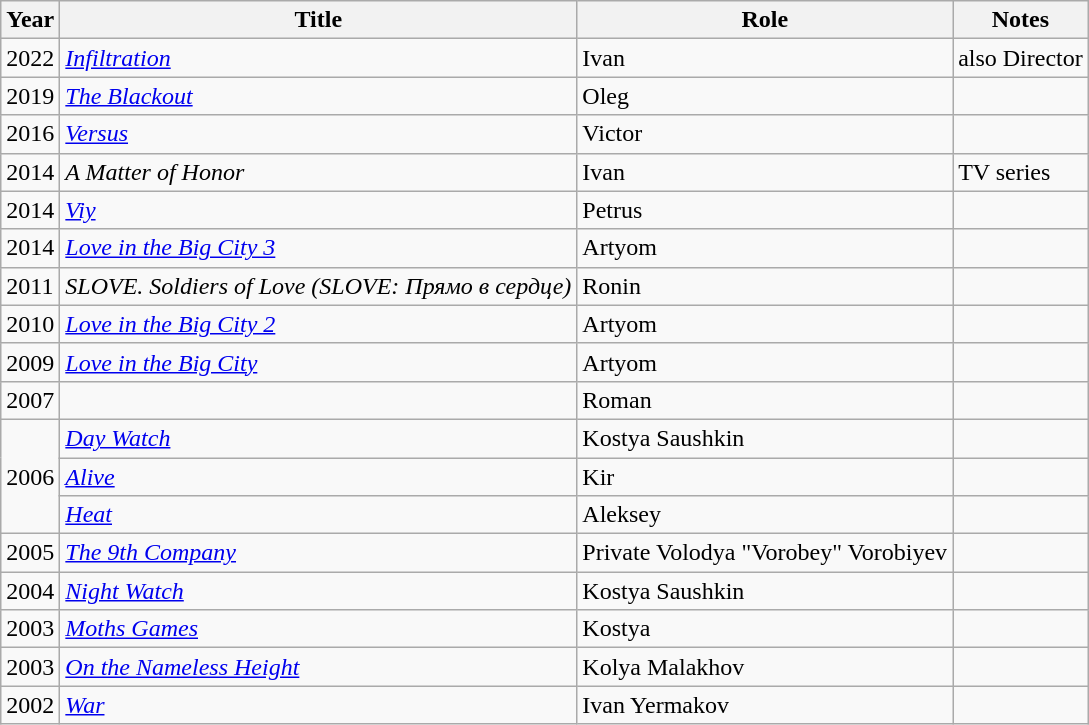<table class="wikitable sortable">
<tr>
<th>Year</th>
<th>Title</th>
<th>Role</th>
<th class="unsortable">Notes</th>
</tr>
<tr>
<td>2022</td>
<td><em><a href='#'>Infiltration</a></em></td>
<td>Ivan</td>
<td>also Director</td>
</tr>
<tr>
<td>2019</td>
<td><em><a href='#'>The Blackout</a></em></td>
<td>Oleg</td>
<td></td>
</tr>
<tr>
<td>2016</td>
<td><em><a href='#'>Versus</a></em></td>
<td>Victor</td>
<td></td>
</tr>
<tr>
<td>2014</td>
<td><em>A Matter of Honor</em></td>
<td>Ivan</td>
<td>TV series</td>
</tr>
<tr>
<td>2014</td>
<td><em><a href='#'>Viy</a></em></td>
<td>Petrus</td>
<td></td>
</tr>
<tr>
<td>2014</td>
<td><em><a href='#'>Love in the Big City 3</a></em></td>
<td>Artyom</td>
<td></td>
</tr>
<tr>
<td>2011</td>
<td><em>SLOVE. Soldiers of Love (SLOVE: Прямо в сердце)</em></td>
<td>Ronin</td>
<td></td>
</tr>
<tr>
<td>2010</td>
<td><em><a href='#'>Love in the Big City 2</a></em></td>
<td>Artyom</td>
<td></td>
</tr>
<tr>
<td>2009</td>
<td><em><a href='#'>Love in the Big City</a></em></td>
<td>Artyom</td>
<td></td>
</tr>
<tr>
<td>2007</td>
<td><em></em></td>
<td>Roman</td>
<td></td>
</tr>
<tr>
<td rowspan=3>2006</td>
<td><em><a href='#'>Day Watch</a></em></td>
<td>Kostya Saushkin</td>
<td></td>
</tr>
<tr>
<td><em><a href='#'>Alive</a></em></td>
<td>Kir</td>
<td></td>
</tr>
<tr>
<td><em><a href='#'>Heat</a></em></td>
<td>Aleksey</td>
<td></td>
</tr>
<tr>
<td>2005</td>
<td><em><a href='#'>The 9th Company</a></em></td>
<td>Private Volodya "Vorobey" Vorobiyev</td>
<td></td>
</tr>
<tr>
<td>2004</td>
<td><em><a href='#'>Night Watch</a></em></td>
<td>Kostya Saushkin</td>
<td></td>
</tr>
<tr>
<td>2003</td>
<td><em><a href='#'>Moths Games</a></em></td>
<td>Kostya</td>
<td></td>
</tr>
<tr>
<td>2003</td>
<td><em><a href='#'>On the Nameless Height</a></em></td>
<td>Kolya Malakhov</td>
<td></td>
</tr>
<tr>
<td>2002</td>
<td><em><a href='#'>War</a></em></td>
<td>Ivan Yermakov</td>
<td></td>
</tr>
</table>
